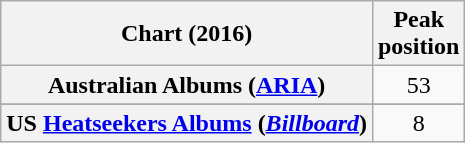<table class="wikitable sortable plainrowheaders" style="text-align:center">
<tr>
<th scope="col">Chart (2016)</th>
<th scope="col">Peak<br> position</th>
</tr>
<tr>
<th scope="row">Australian Albums (<a href='#'>ARIA</a>)</th>
<td>53</td>
</tr>
<tr>
</tr>
<tr>
</tr>
<tr>
</tr>
<tr>
</tr>
<tr>
</tr>
<tr>
</tr>
<tr>
</tr>
<tr>
<th scope="row">US <a href='#'>Heatseekers Albums</a> (<em><a href='#'>Billboard</a></em>)</th>
<td>8</td>
</tr>
</table>
